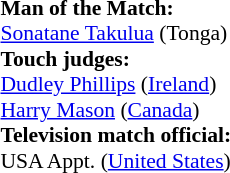<table style="width:100%; font-size:90%;">
<tr>
<td><br><strong>Man of the Match:</strong>
<br><a href='#'>Sonatane Takulua</a> (Tonga)<br><strong>Touch judges:</strong>
<br><a href='#'>Dudley Phillips</a> (<a href='#'>Ireland</a>)
<br><a href='#'>Harry Mason</a>  (<a href='#'>Canada</a>)
<br><strong>Television match official:</strong>
<br>USA Appt. (<a href='#'>United States</a>)</td>
</tr>
</table>
